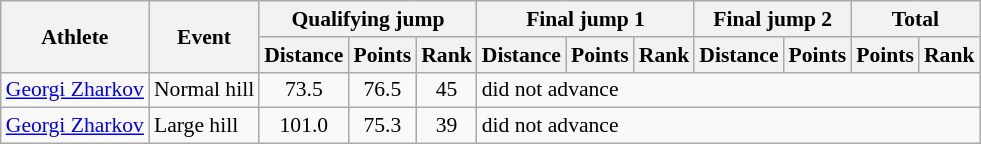<table class="wikitable" style="font-size:90%">
<tr>
<th rowspan="2">Athlete</th>
<th rowspan="2">Event</th>
<th colspan="3">Qualifying jump</th>
<th colspan="3">Final jump 1</th>
<th colspan="2">Final jump 2</th>
<th colspan="2">Total</th>
</tr>
<tr>
<th>Distance</th>
<th>Points</th>
<th>Rank</th>
<th>Distance</th>
<th>Points</th>
<th>Rank</th>
<th>Distance</th>
<th>Points</th>
<th>Points</th>
<th>Rank</th>
</tr>
<tr>
<td><a href='#'>Georgi Zharkov</a></td>
<td>Normal hill</td>
<td align="center">73.5</td>
<td align="center">76.5</td>
<td align="center">45</td>
<td colspan="7">did not advance</td>
</tr>
<tr>
<td><a href='#'>Georgi Zharkov</a></td>
<td>Large hill</td>
<td align="center">101.0</td>
<td align="center">75.3</td>
<td align="center">39</td>
<td colspan="7">did not advance</td>
</tr>
</table>
